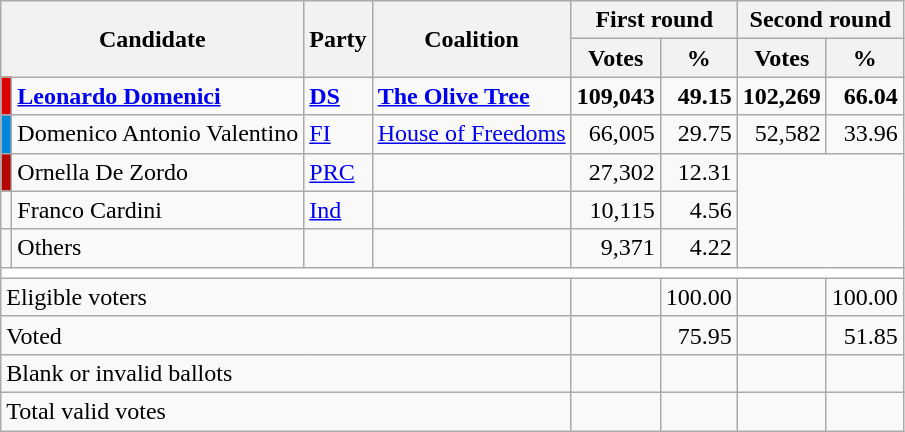<table class="wikitable centre">
<tr>
<th scope="col" rowspan=2 colspan=2>Candidate</th>
<th scope="col" rowspan=2 colspan=1>Party</th>
<th scope="col" rowspan=2 colspan=1>Coalition</th>
<th scope="col" colspan=2>First round</th>
<th scope="col" colspan=2>Second round</th>
</tr>
<tr>
<th scope="col">Votes</th>
<th scope="col">%</th>
<th scope="col">Votes</th>
<th scope="col">%</th>
</tr>
<tr>
<td bgcolor="#dd0000"></td>
<td><strong><a href='#'>Leonardo Domenici</a></strong></td>
<td><strong><a href='#'>DS</a></strong></td>
<td><strong><a href='#'>The Olive Tree</a></strong></td>
<td style="text-align: right"><strong>109,043</strong></td>
<td style="text-align: right"><strong>49.15</strong></td>
<td style="text-align: right"><strong>102,269</strong></td>
<td style="text-align: right"><strong>66.04</strong></td>
</tr>
<tr>
<td bgcolor="#0087DC"></td>
<td>Domenico Antonio Valentino</td>
<td><a href='#'>FI</a></td>
<td><a href='#'>House of Freedoms</a></td>
<td style="text-align: right">66,005</td>
<td style="text-align: right">29.75</td>
<td style="text-align: right">52,582</td>
<td style="text-align: right">33.96</td>
</tr>
<tr>
<td bgcolor="#B40404"></td>
<td>Ornella De Zordo</td>
<td><a href='#'>PRC</a></td>
<td></td>
<td style="text-align: right">27,302</td>
<td style="text-align: right">12.31</td>
</tr>
<tr>
<td bgcolor=""></td>
<td>Franco Cardini</td>
<td><a href='#'>Ind</a></td>
<td></td>
<td style="text-align: right">10,115</td>
<td style="text-align: right">4.56</td>
</tr>
<tr>
<td bgcolor=""></td>
<td>Others</td>
<td></td>
<td></td>
<td style="text-align: right">9,371</td>
<td style="text-align: right">4.22</td>
</tr>
<tr bgcolor=white>
<td colspan=9></td>
</tr>
<tr>
<td colspan=4>Eligible voters</td>
<td style="text-align: right"></td>
<td style="text-align: right">100.00</td>
<td style="text-align: right"></td>
<td style="text-align: right">100.00</td>
</tr>
<tr>
<td colspan=4>Voted</td>
<td style="text-align: right"></td>
<td style="text-align: right">75.95</td>
<td style="text-align: right"></td>
<td style="text-align: right">51.85</td>
</tr>
<tr>
<td colspan=4>Blank or invalid ballots</td>
<td style="text-align: right"></td>
<td style="text-align: right"></td>
<td style="text-align: right"></td>
<td style="text-align: right"></td>
</tr>
<tr>
<td colspan=4>Total valid votes</td>
<td style="text-align: right"></td>
<td style="text-align: right"></td>
<td style="text-align: right"></td>
<td style="text-align: right"></td>
</tr>
</table>
